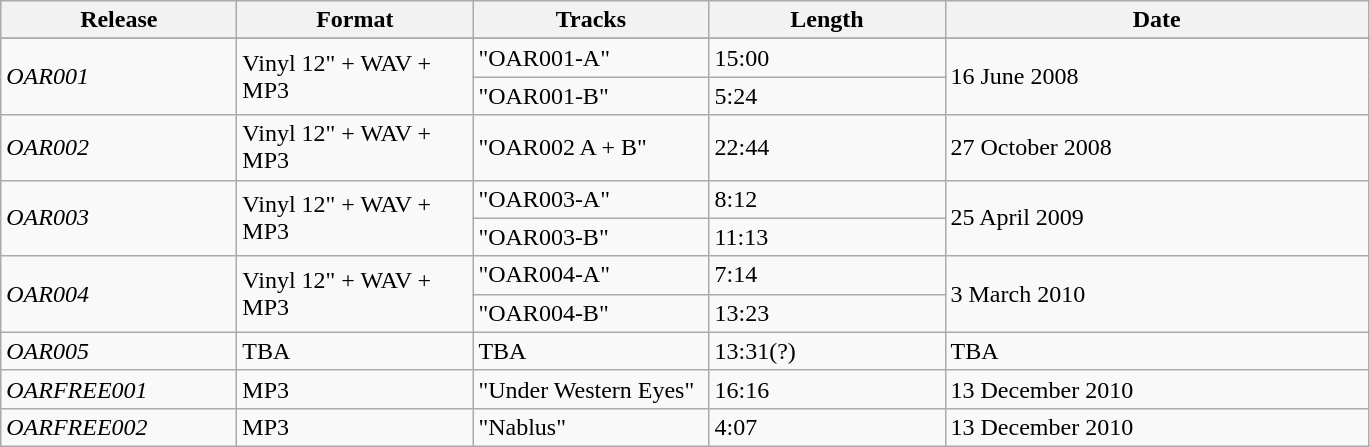<table class="wikitable" style="text-align:left;">
<tr>
<th style="width:150px;">Release</th>
<th style="width:150px;">Format</th>
<th style="width:150px;">Tracks</th>
<th style="width:150px;">Length</th>
<th style="width:275px;">Date</th>
</tr>
<tr style="background:#ddd;">
</tr>
<tr>
<td rowspan="2"><em>OAR001</em></td>
<td rowspan="2">Vinyl 12" + WAV + MP3</td>
<td>"OAR001-A"</td>
<td>15:00</td>
<td rowspan="2">16 June 2008</td>
</tr>
<tr>
<td>"OAR001-B"</td>
<td>5:24</td>
</tr>
<tr>
<td><em>OAR002</em></td>
<td>Vinyl 12" + WAV + MP3</td>
<td>"OAR002 A + B"</td>
<td>22:44</td>
<td>27 October 2008</td>
</tr>
<tr>
<td rowspan="2"><em>OAR003</em></td>
<td rowspan="2">Vinyl 12" + WAV + MP3</td>
<td>"OAR003-A"</td>
<td>8:12</td>
<td rowspan="2">25 April 2009</td>
</tr>
<tr>
<td>"OAR003-B"</td>
<td>11:13</td>
</tr>
<tr>
<td rowspan="2"><em>OAR004</em></td>
<td rowspan="2">Vinyl 12" + WAV + MP3</td>
<td>"OAR004-A"</td>
<td>7:14</td>
<td rowspan="2">3 March 2010</td>
</tr>
<tr>
<td>"OAR004-B"</td>
<td>13:23</td>
</tr>
<tr>
<td><em>OAR005</em></td>
<td>TBA</td>
<td>TBA</td>
<td>13:31(?)</td>
<td>TBA</td>
</tr>
<tr>
<td><em>OARFREE001</em></td>
<td>MP3</td>
<td>"Under Western Eyes"</td>
<td>16:16</td>
<td>13 December 2010</td>
</tr>
<tr>
<td><em>OARFREE002</em></td>
<td>MP3</td>
<td>"Nablus"</td>
<td>4:07</td>
<td>13 December 2010</td>
</tr>
</table>
